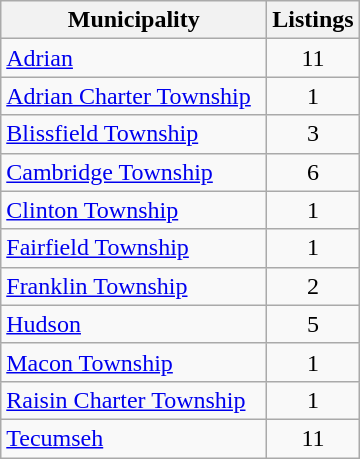<table class="wikitable sortable">
<tr>
<th>Municipality</th>
<th>Listings</th>
</tr>
<tr ->
<td width="170"><a href='#'>Adrian</a></td>
<td style="text-align: center;">11</td>
</tr>
<tr ->
<td><a href='#'>Adrian Charter Township</a></td>
<td style="text-align: center;">1</td>
</tr>
<tr ->
<td><a href='#'>Blissfield Township</a></td>
<td style="text-align: center;">3</td>
</tr>
<tr ->
<td><a href='#'>Cambridge Township</a></td>
<td style="text-align: center;">6</td>
</tr>
<tr ->
<td><a href='#'>Clinton Township</a></td>
<td style="text-align: center;">1</td>
</tr>
<tr ->
<td><a href='#'>Fairfield Township</a></td>
<td style="text-align: center;">1</td>
</tr>
<tr ->
<td><a href='#'>Franklin Township</a></td>
<td style="text-align: center;">2</td>
</tr>
<tr ->
<td><a href='#'>Hudson</a></td>
<td style="text-align: center;">5</td>
</tr>
<tr ->
<td><a href='#'>Macon Township</a></td>
<td style="text-align: center;">1</td>
</tr>
<tr>
<td><a href='#'>Raisin Charter Township</a></td>
<td style="text-align: center;">1</td>
</tr>
<tr ->
<td><a href='#'>Tecumseh</a></td>
<td style="text-align: center;">11</td>
</tr>
</table>
